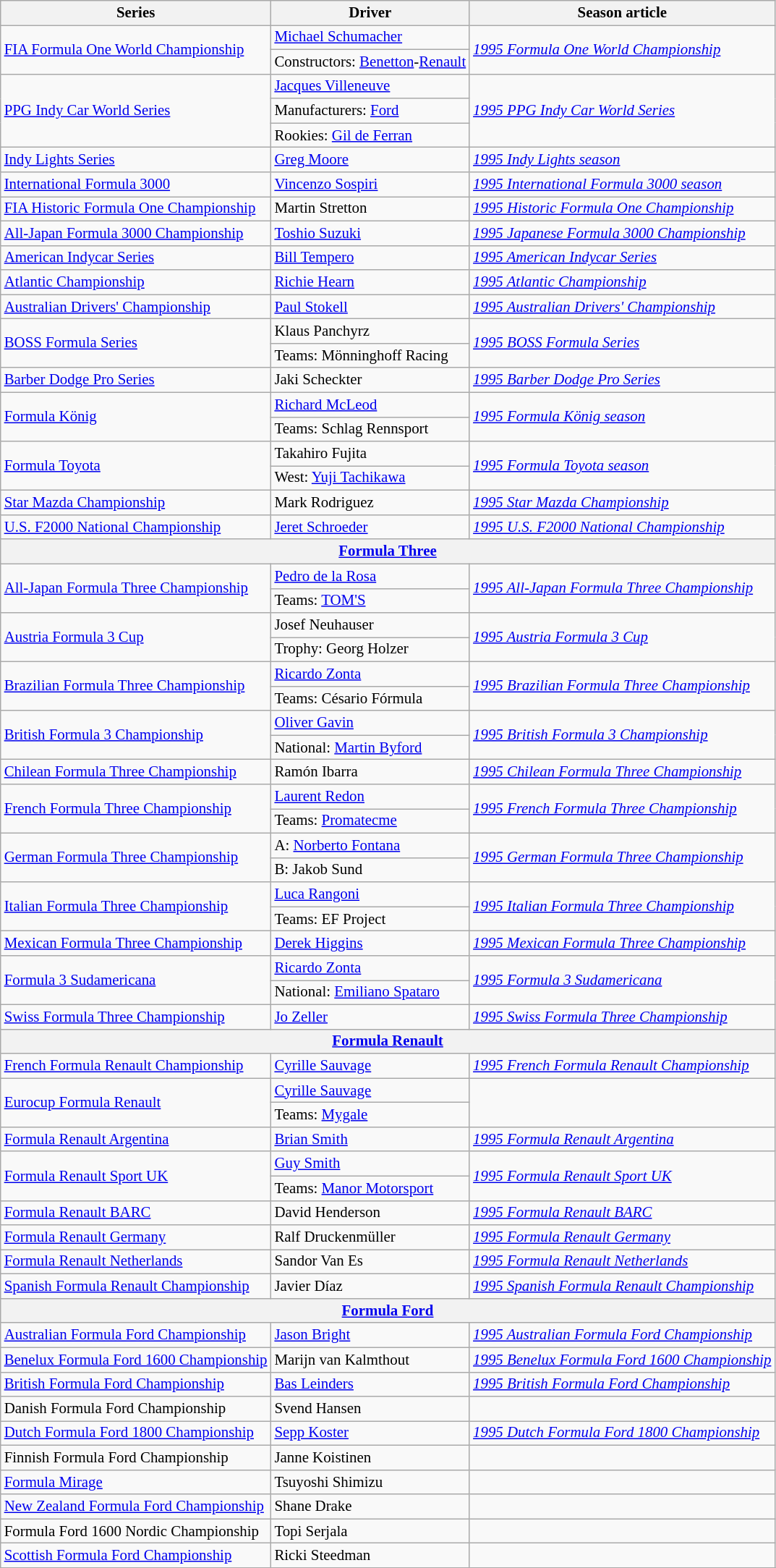<table class="wikitable" style="font-size: 87%;">
<tr>
<th>Series</th>
<th>Driver</th>
<th>Season article</th>
</tr>
<tr>
<td rowspan=2><a href='#'>FIA Formula One World Championship</a></td>
<td> <a href='#'>Michael Schumacher</a></td>
<td rowspan=2><em><a href='#'>1995 Formula One World Championship</a></em></td>
</tr>
<tr>
<td>Constructors:  <a href='#'>Benetton</a>-<a href='#'>Renault</a></td>
</tr>
<tr>
<td rowspan=3><a href='#'>PPG Indy Car World Series</a></td>
<td> <a href='#'>Jacques Villeneuve</a></td>
<td rowspan=3><em><a href='#'>1995 PPG Indy Car World Series</a></em></td>
</tr>
<tr>
<td>Manufacturers:  <a href='#'>Ford</a></td>
</tr>
<tr>
<td>Rookies:  <a href='#'>Gil de Ferran</a></td>
</tr>
<tr>
<td><a href='#'>Indy Lights Series</a></td>
<td> <a href='#'>Greg Moore</a></td>
<td><em><a href='#'>1995 Indy Lights season</a></em></td>
</tr>
<tr>
<td><a href='#'>International Formula 3000</a></td>
<td> <a href='#'>Vincenzo Sospiri</a></td>
<td><em><a href='#'>1995 International Formula 3000 season</a></em></td>
</tr>
<tr>
<td><a href='#'>FIA Historic Formula One Championship</a></td>
<td> Martin Stretton</td>
<td><em><a href='#'>1995 Historic Formula One Championship</a></em></td>
</tr>
<tr>
<td><a href='#'>All-Japan Formula 3000 Championship</a></td>
<td> <a href='#'>Toshio Suzuki</a></td>
<td><em><a href='#'>1995 Japanese Formula 3000 Championship</a></em></td>
</tr>
<tr>
<td><a href='#'>American Indycar Series</a></td>
<td> <a href='#'>Bill Tempero</a></td>
<td><em><a href='#'>1995 American Indycar Series</a></em></td>
</tr>
<tr>
<td><a href='#'>Atlantic Championship</a></td>
<td> <a href='#'>Richie Hearn</a></td>
<td><em><a href='#'>1995 Atlantic Championship</a></em></td>
</tr>
<tr>
<td><a href='#'>Australian Drivers' Championship</a></td>
<td> <a href='#'>Paul Stokell</a></td>
<td><em><a href='#'>1995 Australian Drivers' Championship</a></em></td>
</tr>
<tr>
<td rowspan=2><a href='#'>BOSS Formula Series</a></td>
<td> Klaus Panchyrz</td>
<td rowspan=2><em><a href='#'>1995 BOSS Formula Series</a></em></td>
</tr>
<tr>
<td>Teams:  Mönninghoff Racing</td>
</tr>
<tr>
<td><a href='#'>Barber Dodge Pro Series</a></td>
<td> Jaki Scheckter</td>
<td><em><a href='#'>1995 Barber Dodge Pro Series</a></em></td>
</tr>
<tr>
<td rowspan=2><a href='#'>Formula König</a></td>
<td> <a href='#'>Richard McLeod</a></td>
<td rowspan=2><em><a href='#'>1995 Formula König season</a></em></td>
</tr>
<tr>
<td>Teams:  Schlag Rennsport</td>
</tr>
<tr>
<td rowspan=2><a href='#'>Formula Toyota</a></td>
<td> Takahiro Fujita</td>
<td rowspan=2><em><a href='#'>1995 Formula Toyota season</a></em></td>
</tr>
<tr>
<td>West:  <a href='#'>Yuji Tachikawa</a></td>
</tr>
<tr>
<td><a href='#'>Star Mazda Championship</a></td>
<td> Mark Rodriguez</td>
<td><em><a href='#'>1995 Star Mazda Championship</a></em></td>
</tr>
<tr>
<td><a href='#'>U.S. F2000 National Championship</a></td>
<td> <a href='#'>Jeret Schroeder</a></td>
<td><em><a href='#'>1995 U.S. F2000 National Championship</a></em></td>
</tr>
<tr>
<th colspan=3><a href='#'>Formula Three</a></th>
</tr>
<tr>
<td rowspan="2"><a href='#'>All-Japan Formula Three Championship</a></td>
<td> <a href='#'>Pedro de la Rosa</a></td>
<td rowspan="2"><em><a href='#'>1995 All-Japan Formula Three Championship</a></em></td>
</tr>
<tr>
<td>Teams:  <a href='#'>TOM'S</a></td>
</tr>
<tr>
<td rowspan=2><a href='#'>Austria Formula 3 Cup</a></td>
<td> Josef Neuhauser</td>
<td rowspan=2><em><a href='#'>1995 Austria Formula 3 Cup</a></em></td>
</tr>
<tr>
<td>Trophy:  Georg Holzer</td>
</tr>
<tr>
<td rowspan=2><a href='#'>Brazilian Formula Three Championship</a></td>
<td> <a href='#'>Ricardo Zonta</a></td>
<td rowspan=2><em><a href='#'>1995 Brazilian Formula Three Championship</a></em></td>
</tr>
<tr>
<td>Teams:  Césario Fórmula</td>
</tr>
<tr>
<td rowspan=2><a href='#'>British Formula 3 Championship</a></td>
<td> <a href='#'>Oliver Gavin</a></td>
<td rowspan=2><em><a href='#'>1995 British Formula 3 Championship</a></em></td>
</tr>
<tr>
<td>National:  <a href='#'>Martin Byford</a></td>
</tr>
<tr>
<td><a href='#'>Chilean Formula Three Championship</a></td>
<td> Ramón Ibarra</td>
<td><em><a href='#'>1995 Chilean Formula Three Championship</a></em></td>
</tr>
<tr>
<td rowspan=2><a href='#'>French Formula Three Championship</a></td>
<td> <a href='#'>Laurent Redon</a></td>
<td rowspan=2><em><a href='#'>1995 French Formula Three Championship</a></em></td>
</tr>
<tr>
<td>Teams:  <a href='#'>Promatecme</a></td>
</tr>
<tr>
<td rowspan=2><a href='#'>German Formula Three Championship</a></td>
<td>A:  <a href='#'>Norberto Fontana</a></td>
<td rowspan=2><em><a href='#'>1995 German Formula Three Championship</a></em></td>
</tr>
<tr>
<td>B:  Jakob Sund</td>
</tr>
<tr>
<td rowspan=2><a href='#'>Italian Formula Three Championship</a></td>
<td> <a href='#'>Luca Rangoni</a></td>
<td rowspan=2><em><a href='#'>1995 Italian Formula Three Championship</a></em></td>
</tr>
<tr>
<td>Teams:  EF Project</td>
</tr>
<tr>
<td><a href='#'>Mexican Formula Three Championship</a></td>
<td> <a href='#'>Derek Higgins</a></td>
<td><em><a href='#'>1995 Mexican Formula Three Championship</a></em></td>
</tr>
<tr>
<td rowspan=2><a href='#'>Formula 3 Sudamericana</a></td>
<td> <a href='#'>Ricardo Zonta</a></td>
<td rowspan=2><em><a href='#'>1995 Formula 3 Sudamericana</a></em></td>
</tr>
<tr>
<td>National:  <a href='#'>Emiliano Spataro</a></td>
</tr>
<tr>
<td><a href='#'>Swiss Formula Three Championship</a></td>
<td> <a href='#'>Jo Zeller</a></td>
<td><em><a href='#'>1995 Swiss Formula Three Championship</a></em></td>
</tr>
<tr>
<th colspan=3><a href='#'>Formula Renault</a></th>
</tr>
<tr>
<td><a href='#'>French Formula Renault Championship</a></td>
<td> <a href='#'>Cyrille Sauvage</a></td>
<td><em><a href='#'>1995 French Formula Renault Championship</a></em></td>
</tr>
<tr>
<td rowspan=2><a href='#'>Eurocup Formula Renault</a></td>
<td> <a href='#'>Cyrille Sauvage</a></td>
<td rowspan=2></td>
</tr>
<tr>
<td>Teams:  <a href='#'>Mygale</a></td>
</tr>
<tr>
<td><a href='#'>Formula Renault Argentina</a></td>
<td> <a href='#'>Brian Smith</a></td>
<td><em><a href='#'>1995 Formula Renault Argentina</a></em></td>
</tr>
<tr>
<td rowspan=2><a href='#'>Formula Renault Sport UK</a></td>
<td> <a href='#'>Guy Smith</a></td>
<td rowspan=2><em><a href='#'>1995 Formula Renault Sport UK</a></em></td>
</tr>
<tr>
<td>Teams:  <a href='#'>Manor Motorsport</a></td>
</tr>
<tr>
<td><a href='#'>Formula Renault BARC</a></td>
<td> David Henderson</td>
<td><em><a href='#'>1995 Formula Renault BARC</a></em></td>
</tr>
<tr>
<td><a href='#'>Formula Renault Germany</a></td>
<td> Ralf Druckenmüller</td>
<td><em><a href='#'>1995 Formula Renault Germany</a></em></td>
</tr>
<tr>
<td><a href='#'>Formula Renault Netherlands</a></td>
<td> Sandor Van Es</td>
<td><em><a href='#'>1995 Formula Renault Netherlands</a></em></td>
</tr>
<tr>
<td><a href='#'>Spanish Formula Renault Championship</a></td>
<td> Javier Díaz</td>
<td><em><a href='#'>1995 Spanish Formula Renault Championship</a></em></td>
</tr>
<tr>
<th colspan=3><a href='#'>Formula Ford</a></th>
</tr>
<tr>
<td><a href='#'>Australian Formula Ford Championship</a></td>
<td> <a href='#'>Jason Bright</a></td>
<td><em><a href='#'>1995 Australian Formula Ford Championship</a></em></td>
</tr>
<tr>
<td><a href='#'>Benelux Formula Ford 1600 Championship</a></td>
<td> Marijn van Kalmthout</td>
<td><em><a href='#'>1995 Benelux Formula Ford 1600 Championship</a></em></td>
</tr>
<tr>
<td><a href='#'>British Formula Ford Championship</a></td>
<td> <a href='#'>Bas Leinders</a></td>
<td><em><a href='#'>1995 British Formula Ford Championship</a></em></td>
</tr>
<tr>
<td>Danish Formula Ford Championship</td>
<td> Svend Hansen</td>
<td></td>
</tr>
<tr>
<td><a href='#'>Dutch Formula Ford 1800 Championship</a></td>
<td> <a href='#'>Sepp Koster</a></td>
<td><em><a href='#'>1995 Dutch Formula Ford 1800 Championship</a></em></td>
</tr>
<tr>
<td>Finnish Formula Ford Championship</td>
<td> Janne Koistinen</td>
<td></td>
</tr>
<tr>
<td><a href='#'>Formula Mirage</a></td>
<td> Tsuyoshi Shimizu</td>
<td></td>
</tr>
<tr>
<td><a href='#'>New Zealand Formula Ford Championship</a></td>
<td> Shane Drake</td>
<td></td>
</tr>
<tr>
<td>Formula Ford 1600 Nordic Championship</td>
<td> Topi Serjala</td>
<td></td>
</tr>
<tr>
<td><a href='#'>Scottish Formula Ford Championship</a></td>
<td> Ricki Steedman</td>
<td></td>
</tr>
<tr>
</tr>
</table>
